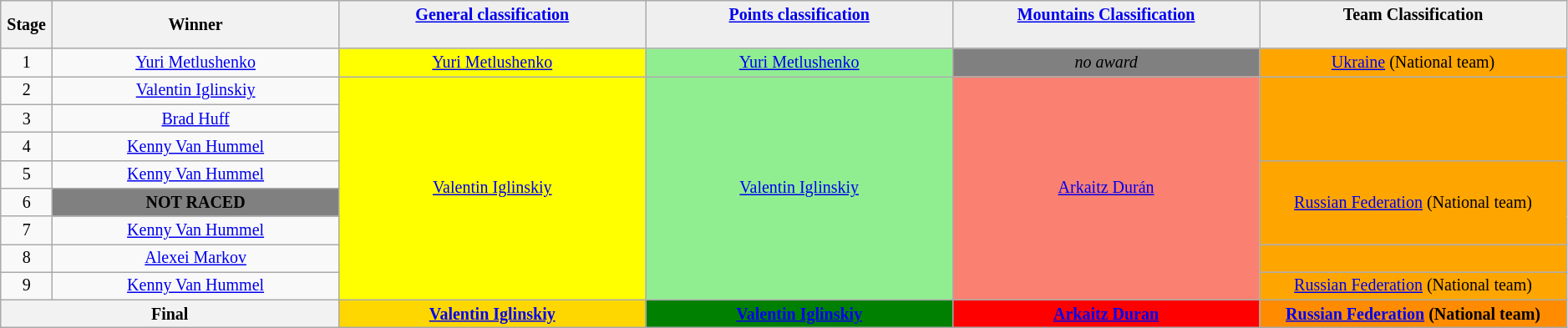<table class="wikitable" style="text-align: center; font-size:smaller;">
<tr style="background:#efefef;">
<th style="width:1%;">Stage</th>
<th style="width:14%;">Winner</th>
<th style="background:#efefef; width:15%;"><a href='#'>General classification</a><br><br></th>
<th style="background:#efefef; width:15%;"><a href='#'>Points classification</a><br><br></th>
<th style="background:#efefef; width:15%;"><a href='#'>Mountains Classification</a><br><br></th>
<th style="background:#efefef; width:15%;">Team Classification<br><br></th>
</tr>
<tr>
<td>1</td>
<td><a href='#'>Yuri Metlushenko</a></td>
<td style="background:yellow;"><a href='#'>Yuri Metlushenko</a></td>
<td style="background:lightgreen;"><a href='#'>Yuri Metlushenko</a></td>
<td style="background:gray;"><em>no award</em></td>
<td style="background:orange;"><a href='#'>Ukraine</a> (National team)</td>
</tr>
<tr>
<td>2</td>
<td><a href='#'>Valentin Iglinskiy</a></td>
<td style="background:yellow;" rowspan="8"><a href='#'>Valentin Iglinskiy</a></td>
<td style="background:lightgreen;" rowspan="8"><a href='#'>Valentin Iglinskiy</a></td>
<td style="background:salmon;" rowspan="8"><a href='#'>Arkaitz Durán</a></td>
<td style="background:orange;" rowspan="3"></td>
</tr>
<tr>
<td>3</td>
<td><a href='#'>Brad Huff</a></td>
</tr>
<tr>
<td>4</td>
<td><a href='#'>Kenny Van Hummel</a></td>
</tr>
<tr>
<td>5</td>
<td><a href='#'>Kenny Van Hummel</a></td>
<td style="background:orange;" rowspan="3"><a href='#'>Russian Federation</a> (National team)</td>
</tr>
<tr>
<td>6</td>
<td style="background:gray;"><strong>NOT RACED</strong></td>
</tr>
<tr>
<td>7</td>
<td><a href='#'>Kenny Van Hummel</a></td>
</tr>
<tr>
<td>8</td>
<td><a href='#'>Alexei Markov</a></td>
<td style="background:orange;"></td>
</tr>
<tr>
<td>9</td>
<td><a href='#'>Kenny Van Hummel</a></td>
<td style="background:orange;"><a href='#'>Russian Federation</a> (National team)</td>
</tr>
<tr>
<th colspan=2><strong>Final</strong></th>
<th style="background:gold;"><a href='#'>Valentin Iglinskiy</a></th>
<th style="background:green;"><a href='#'>Valentin Iglinskiy</a></th>
<th style="background:red;"><a href='#'>Arkaitz Duran</a></th>
<th style="background:darkorange;"><a href='#'>Russian Federation</a> (National team)</th>
</tr>
</table>
